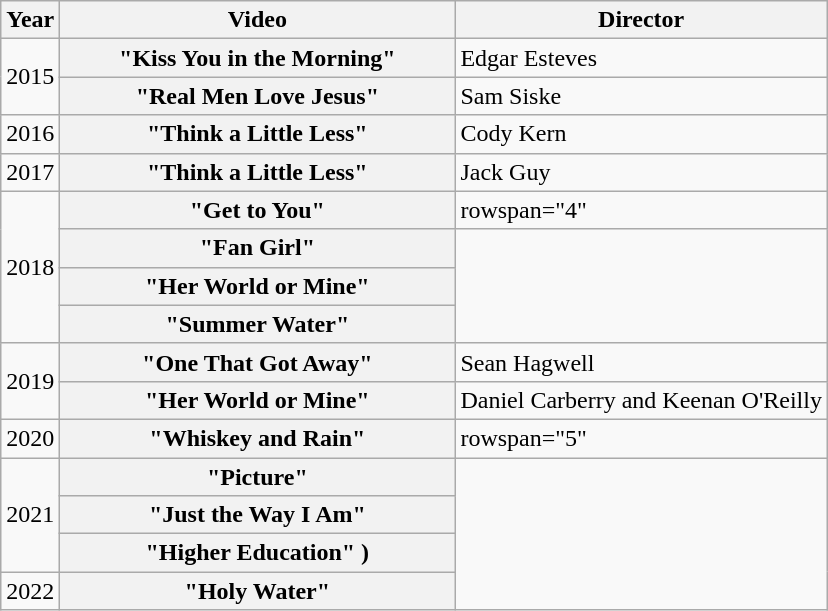<table class="wikitable plainrowheaders">
<tr>
<th>Year</th>
<th style="width:16em;">Video</th>
<th>Director</th>
</tr>
<tr>
<td rowspan="2">2015</td>
<th scope="row">"Kiss You in the Morning"</th>
<td>Edgar Esteves</td>
</tr>
<tr>
<th scope="row">"Real Men Love Jesus"</th>
<td>Sam Siske</td>
</tr>
<tr>
<td>2016</td>
<th scope="row">"Think a Little Less"</th>
<td>Cody Kern</td>
</tr>
<tr>
<td>2017</td>
<th scope="row">"Think a Little Less"</th>
<td>Jack Guy</td>
</tr>
<tr>
<td rowspan="4">2018</td>
<th scope="row">"Get to You"</th>
<td>rowspan="4" </td>
</tr>
<tr>
<th scope="row">"Fan Girl"</th>
</tr>
<tr>
<th scope="row">"Her World or Mine"</th>
</tr>
<tr>
<th scope="row">"Summer Water"</th>
</tr>
<tr>
<td rowspan="2">2019</td>
<th scope="row">"One That Got Away"</th>
<td>Sean Hagwell</td>
</tr>
<tr>
<th scope="row">"Her World or Mine"</th>
<td>Daniel Carberry and Keenan O'Reilly</td>
</tr>
<tr>
<td>2020</td>
<th scope="row">"Whiskey and Rain"</th>
<td>rowspan="5" </td>
</tr>
<tr>
<td rowspan="3">2021</td>
<th scope="row">"Picture"</th>
</tr>
<tr>
<th scope="row">"Just the Way I Am"</th>
</tr>
<tr>
<th scope="row">"Higher Education" )</th>
</tr>
<tr>
<td>2022</td>
<th scope="row">"Holy Water"</th>
</tr>
</table>
